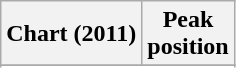<table class="wikitable sortable plainrowheaders" style="text-align:center;">
<tr>
<th scope="col">Chart (2011)</th>
<th scope="col">Peak<br>position</th>
</tr>
<tr>
</tr>
<tr>
</tr>
<tr>
</tr>
<tr>
</tr>
<tr>
</tr>
</table>
